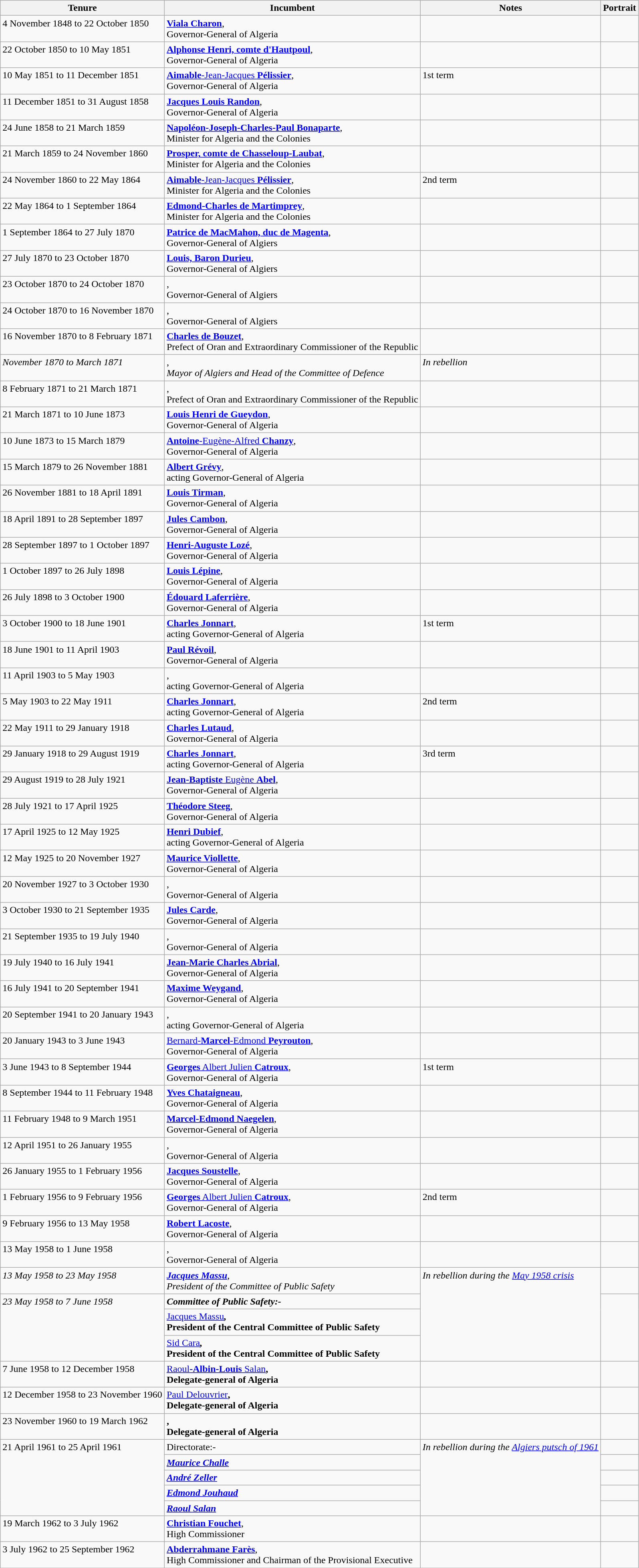<table class="wikitable">
<tr align=left>
<th>Tenure</th>
<th>Incumbent</th>
<th>Notes</th>
<th width=50px>Portrait</th>
</tr>
<tr valign=top>
<td>4 November 1848 to 22 October 1850</td>
<td><strong><a href='#'>Viala Charon</a></strong>, <br>Governor-General of Algeria</td>
<td></td>
<td></td>
</tr>
<tr valign=top>
<td>22 October 1850 to 10 May 1851</td>
<td><strong><a href='#'>Alphonse Henri, comte d'Hautpoul</a></strong>, <br>Governor-General of Algeria</td>
<td></td>
<td></td>
</tr>
<tr valign=top>
<td>10 May 1851 to 11 December 1851</td>
<td><a href='#'><strong>Aimable</strong>-Jean-Jacques <strong>Pélissier</strong></a>, <br>Governor-General of Algeria</td>
<td>1st term</td>
<td></td>
</tr>
<tr valign=top>
<td>11 December 1851 to 31 August 1858</td>
<td><strong><a href='#'>Jacques Louis Randon</a></strong>, <br>Governor-General of Algeria</td>
<td></td>
<td></td>
</tr>
<tr valign=top>
<td>24 June 1858 to 21 March 1859</td>
<td><a href='#'> <strong>Napoléon-Joseph-Charles-Paul Bonaparte</strong></a>, <br>Minister for Algeria and the Colonies</td>
<td></td>
<td></td>
</tr>
<tr valign=top>
<td>21 March 1859 to 24 November 1860</td>
<td><strong><a href='#'>Prosper, comte de Chasseloup-Laubat</a></strong>, <br>Minister for Algeria and the Colonies</td>
<td></td>
<td></td>
</tr>
<tr valign=top>
<td>24 November 1860 to 22 May 1864</td>
<td><a href='#'><strong>Aimable</strong>-Jean-Jacques <strong>Pélissier</strong></a>, <br>Minister for Algeria and the Colonies</td>
<td>2nd term</td>
<td></td>
</tr>
<tr valign=top>
<td>22 May 1864 to 1 September 1864</td>
<td><strong><a href='#'>Edmond-Charles de Martimprey</a></strong>, <br>Minister for Algeria and the Colonies</td>
<td></td>
<td></td>
</tr>
<tr valign=top>
<td>1 September 1864 to 27 July 1870</td>
<td><strong><a href='#'>Patrice de MacMahon, duc de Magenta</a></strong>, <br>Governor-General of Algiers</td>
<td></td>
<td></td>
</tr>
<tr valign=top>
<td>27 July 1870 to 23 October 1870</td>
<td><strong><a href='#'>Louis, Baron Durieu</a></strong>, <br>Governor-General of Algiers</td>
<td></td>
<td></td>
</tr>
<tr valign=top>
<td>23 October 1870 to 24 October 1870</td>
<td><strong></strong>, <br>Governor-General of Algiers</td>
<td></td>
<td></td>
</tr>
<tr valign=top>
<td>24 October 1870 to 16 November 1870</td>
<td><strong></strong>, <br>Governor-General of Algiers</td>
<td></td>
<td></td>
</tr>
<tr valign=top>
<td>16 November 1870 to 8 February 1871</td>
<td><strong><a href='#'>Charles de Bouzet</a></strong>, <br>Prefect of Oran and Extraordinary Commissioner of the Republic</td>
<td></td>
<td></td>
</tr>
<tr valign=top>
<td> <em>November 1870 to March 1871</em></td>
<td><em></em>, <br><em>Mayor of Algiers and Head of the Committee of Defence</em></td>
<td><em>In rebellion</em></td>
<td></td>
</tr>
<tr valign=top>
<td>8 February 1871 to 21 March 1871</td>
<td><strong></strong>, <br>Prefect of Oran and Extraordinary Commissioner of the Republic</td>
<td></td>
<td></td>
</tr>
<tr valign=top>
<td>21 March 1871 to 10 June 1873</td>
<td><strong><a href='#'>Louis Henri de Gueydon</a></strong>, <br>Governor-General of Algeria</td>
<td></td>
<td></td>
</tr>
<tr valign=top>
<td>10 June 1873 to 15 March 1879</td>
<td><a href='#'><strong>Antoine</strong>-Eugène-Alfred <strong>Chanzy</strong></a>, <br>Governor-General of Algeria</td>
<td></td>
<td></td>
</tr>
<tr valign=top>
<td>15 March 1879 to 26 November 1881</td>
<td><strong><a href='#'>Albert Grévy</a></strong>, <br>acting Governor-General of Algeria</td>
<td></td>
<td></td>
</tr>
<tr valign=top>
<td>26 November 1881 to 18 April 1891</td>
<td><strong><a href='#'>Louis Tirman</a></strong>, <br>Governor-General of Algeria</td>
<td></td>
<td></td>
</tr>
<tr valign=top>
<td>18 April 1891 to 28 September 1897</td>
<td><strong><a href='#'>Jules Cambon</a></strong>, <br>Governor-General of Algeria</td>
<td></td>
<td></td>
</tr>
<tr valign=top>
<td>28 September 1897 to 1 October 1897</td>
<td><strong><a href='#'>Henri-Auguste Lozé</a></strong>, <br>Governor-General of Algeria</td>
<td></td>
<td></td>
</tr>
<tr valign=top>
<td>1 October 1897 to 26 July 1898</td>
<td><strong><a href='#'>Louis Lépine</a></strong>, <br>Governor-General of Algeria</td>
<td></td>
<td></td>
</tr>
<tr valign=top>
<td>26 July 1898 to 3 October 1900</td>
<td><strong><a href='#'>Édouard Laferrière</a></strong>, <br>Governor-General of Algeria</td>
<td></td>
<td></td>
</tr>
<tr valign=top>
<td>3 October 1900 to 18 June 1901</td>
<td><strong><a href='#'>Charles Jonnart</a></strong>, <br>acting Governor-General of Algeria</td>
<td>1st term</td>
<td></td>
</tr>
<tr valign=top>
<td>18 June 1901 to 11 April 1903</td>
<td><strong><a href='#'>Paul Révoil</a></strong>, <br>Governor-General of Algeria</td>
<td></td>
<td></td>
</tr>
<tr valign=top>
<td>11 April 1903 to 5 May 1903</td>
<td><strong></strong>, <br>acting Governor-General of Algeria</td>
<td></td>
<td></td>
</tr>
<tr valign=top>
<td>5 May 1903 to 22 May 1911</td>
<td><strong><a href='#'>Charles Jonnart</a></strong>, <br>acting Governor-General of Algeria</td>
<td>2nd term</td>
<td></td>
</tr>
<tr valign=top>
<td>22 May 1911 to 29 January 1918</td>
<td><strong><a href='#'>Charles Lutaud</a></strong>, <br>Governor-General of Algeria</td>
<td></td>
<td></td>
</tr>
<tr valign=top>
<td>29 January 1918 to 29 August 1919</td>
<td><strong><a href='#'>Charles Jonnart</a></strong>, <br>acting Governor-General of Algeria</td>
<td>3rd term</td>
<td></td>
</tr>
<tr valign=top>
<td>29 August 1919 to 28 July 1921</td>
<td><a href='#'><strong>Jean-Baptiste</strong> Eugène <strong>Abel</strong></a>, <br>Governor-General of Algeria</td>
<td></td>
<td></td>
</tr>
<tr valign=top>
<td>28 July 1921 to 17 April 1925</td>
<td><strong><a href='#'>Théodore Steeg</a></strong>, <br>Governor-General of Algeria</td>
<td></td>
<td></td>
</tr>
<tr valign=top>
<td>17 April 1925 to 12 May 1925</td>
<td><strong><a href='#'>Henri Dubief</a></strong>, <br>acting Governor-General of Algeria</td>
<td></td>
<td></td>
</tr>
<tr valign=top>
<td>12 May 1925 to 20 November 1927</td>
<td><strong><a href='#'>Maurice Viollette</a></strong>, <br>Governor-General of Algeria</td>
<td></td>
<td></td>
</tr>
<tr valign=top>
<td>20 November 1927 to 3 October 1930</td>
<td><strong></strong>, <br>Governor-General of Algeria</td>
<td></td>
<td></td>
</tr>
<tr valign=top>
<td>3 October 1930 to 21 September 1935</td>
<td><strong><a href='#'>Jules Carde</a></strong>, <br>Governor-General of Algeria</td>
<td></td>
<td></td>
</tr>
<tr valign=top>
<td>21 September 1935 to 19 July 1940</td>
<td><strong></strong>, <br>Governor-General of Algeria</td>
<td></td>
<td></td>
</tr>
<tr valign=top>
<td>19 July 1940 to 16 July 1941</td>
<td><strong><a href='#'>Jean-Marie Charles Abrial</a></strong>, <br>Governor-General of Algeria</td>
<td></td>
<td></td>
</tr>
<tr valign=top>
<td>16 July 1941 to 20 September 1941</td>
<td><strong><a href='#'>Maxime Weygand</a></strong>, <br>Governor-General of Algeria</td>
<td></td>
<td></td>
</tr>
<tr valign=top>
<td>20 September 1941 to 20 January 1943</td>
<td><strong></strong>, <br>acting Governor-General of Algeria</td>
<td></td>
<td></td>
</tr>
<tr valign=top>
<td>20 January 1943 to 3 June 1943</td>
<td><a href='#'>Bernard-<strong>Marcel</strong>-Edmond <strong>Peyrouton</strong></a>, <br>Governor-General of Algeria</td>
<td></td>
<td></td>
</tr>
<tr valign=top>
<td>3 June 1943 to 8 September 1944</td>
<td><a href='#'><strong>Georges</strong> Albert Julien <strong>Catroux</strong></a>, <br>Governor-General of Algeria</td>
<td>1st term</td>
<td></td>
</tr>
<tr valign=top>
<td>8 September 1944 to 11 February 1948</td>
<td><strong><a href='#'>Yves Chataigneau</a></strong>, <br>Governor-General of Algeria</td>
<td></td>
<td></td>
</tr>
<tr valign=top>
<td>11 February 1948 to 9 March 1951</td>
<td><strong><a href='#'>Marcel-Edmond Naegelen</a></strong>, <br>Governor-General of Algeria</td>
<td></td>
<td></td>
</tr>
<tr valign=top>
<td>12 April 1951 to 26 January 1955</td>
<td><strong></strong>, <br>Governor-General of Algeria</td>
<td></td>
<td></td>
</tr>
<tr valign=top>
<td>26 January 1955 to 1 February 1956</td>
<td><strong><a href='#'>Jacques Soustelle</a></strong>, <br>Governor-General of Algeria</td>
<td></td>
<td></td>
</tr>
<tr valign=top>
<td>1 February 1956 to 9 February 1956</td>
<td><a href='#'><strong>Georges</strong> Albert Julien <strong>Catroux</strong></a>, <br>Governor-General of Algeria</td>
<td>2nd term</td>
<td></td>
</tr>
<tr valign=top>
<td>9 February 1956 to 13 May 1958</td>
<td><strong><a href='#'>Robert Lacoste</a></strong>, <br>Governor-General of Algeria</td>
<td></td>
<td></td>
</tr>
<tr valign=top>
<td>13 May 1958 to 1 June 1958</td>
<td><strong></strong>, <br>Governor-General of Algeria</td>
<td></td>
<td></td>
</tr>
<tr valign=top>
<td><em>13 May 1958 to 23 May 1958</em></td>
<td><strong><em><a href='#'>Jacques Massu</a></em></strong>, <br><em>President of the Committee of Public Safety</em></td>
<td rowspan="4"><em>In rebellion during the <a href='#'>May 1958 crisis</a></em></td>
<td></td>
</tr>
<tr valign=top>
<td rowspan="3"><em>23 May 1958 to 7 June 1958</em></td>
<td><strong><em>Committee of Public Safety<strong>:-<em></td>
<td rowspan="3"></td>
</tr>
<tr valign=top>
<td></em></strong><a href='#'>Jacques Massu</a><strong><em>, <br></em>President of the Central Committee of Public Safety<em></td>
</tr>
<tr valign=top>
<td></em></strong><a href='#'>Sid Cara</a><strong><em>, <br></em>President of the Central Committee of Public Safety<em></td>
</tr>
<tr valign=top>
<td>7 June 1958 to 12 December 1958</td>
<td><a href='#'></strong>Raoul<strong>-Albin-Louis </strong>Salan<strong></a>, <br>Delegate-general of Algeria</td>
<td></td>
<td></td>
</tr>
<tr valign=top>
<td>12 December 1958 to 23 November 1960</td>
<td></strong><a href='#'>Paul Delouvrier</a><strong>, <br>Delegate-general of Algeria</td>
<td></td>
<td></td>
</tr>
<tr valign=top>
<td>23 November 1960 to 19 March 1962</td>
<td></strong><strong>, <br>Delegate-general of Algeria</td>
<td></td>
<td></td>
</tr>
<tr valign=top>
<td rowspan="5"></em>21 April 1961 to 25 April 1961<em></td>
<td></em></strong>Directorate</strong>:-</em></td>
<td rowspan="5"><em>In rebellion during the <a href='#'>Algiers putsch of 1961</a></em></td>
</tr>
<tr valign=top>
<td><strong><em><a href='#'>Maurice Challe</a></em></strong></td>
<td></td>
</tr>
<tr valign=top>
<td><strong><em><a href='#'>André Zeller</a></em></strong></td>
<td></td>
</tr>
<tr valign=top>
<td><strong><em><a href='#'>Edmond Jouhaud</a></em></strong></td>
<td></td>
</tr>
<tr valign=top>
<td><strong><em><a href='#'>Raoul Salan</a></em></strong></td>
<td></td>
</tr>
<tr valign=top>
<td>19 March 1962 to 3 July 1962</td>
<td><strong><a href='#'>Christian Fouchet</a></strong>, <br>High Commissioner</td>
<td></td>
<td></td>
</tr>
<tr valign=top>
<td>3 July 1962 to 25 September 1962</td>
<td><strong><a href='#'>Abderrahmane Farès</a></strong>, <br>High Commissioner and Chairman of the Provisional Executive</td>
<td></td>
<td></td>
</tr>
<tr valign=top>
</tr>
</table>
